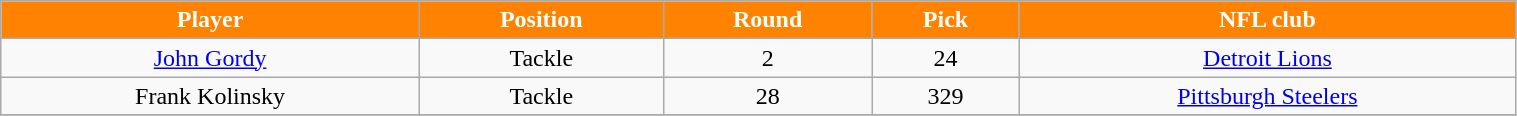<table class="wikitable" width="80%">
<tr align="center"  style="background:#FF8200;color:#FFFFFF;">
<td><strong>Player</strong></td>
<td><strong>Position</strong></td>
<td><strong>Round</strong></td>
<td><strong>Pick</strong></td>
<td><strong>NFL club</strong></td>
</tr>
<tr align="center" bgcolor="">
<td><a href='#'>John Gordy</a></td>
<td>Tackle</td>
<td>2</td>
<td>24</td>
<td><a href='#'>Detroit Lions</a></td>
</tr>
<tr align="center" bgcolor="">
<td>Frank Kolinsky</td>
<td>Tackle</td>
<td>28</td>
<td>329</td>
<td><a href='#'>Pittsburgh Steelers</a></td>
</tr>
<tr align="center" bgcolor="">
</tr>
</table>
